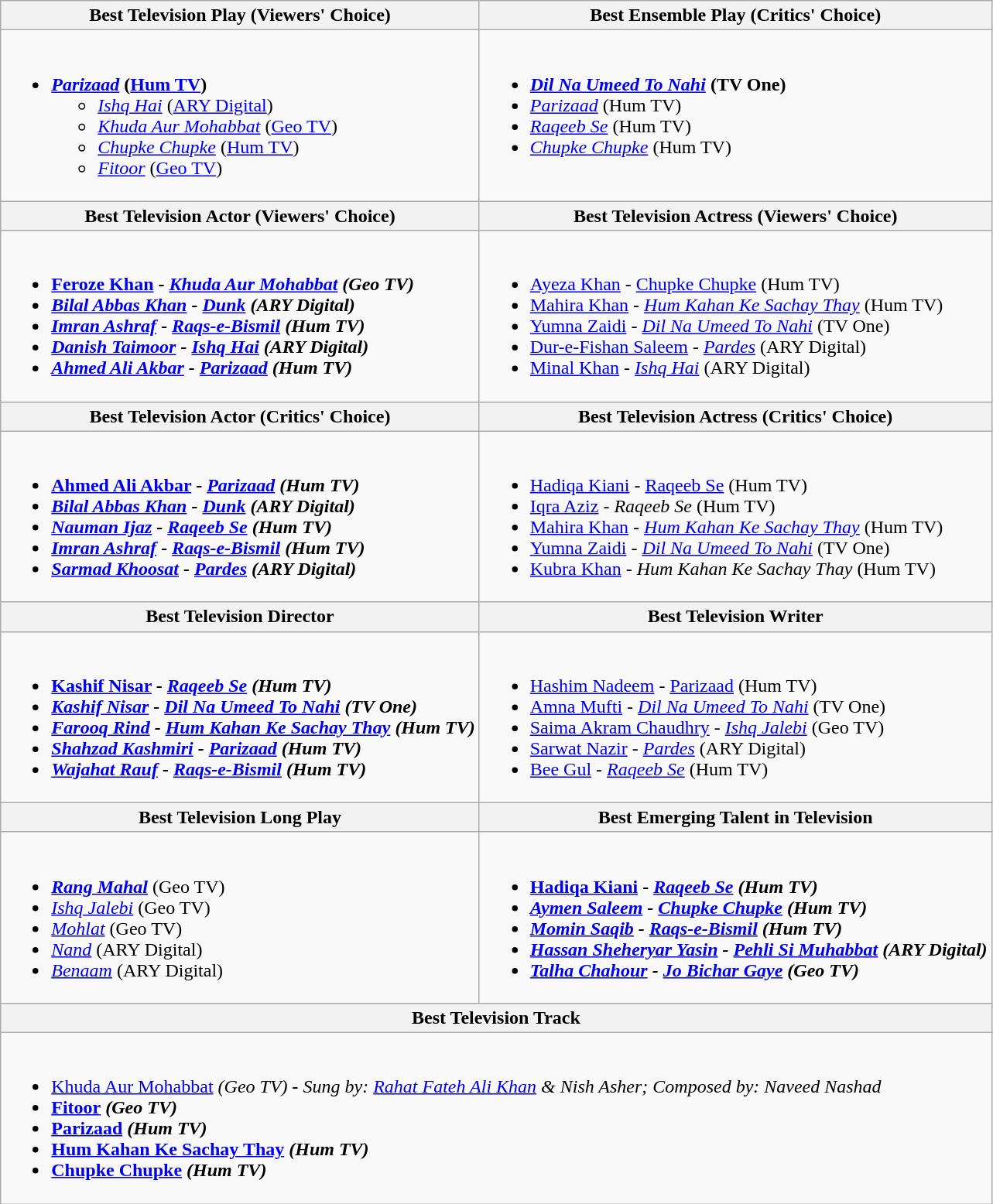<table class=wikitable style="width=100%">
<tr>
<th style="width=30%">Best Television Play (Viewers' Choice)</th>
<th style="width=70%">Best Ensemble Play (Critics' Choice)</th>
</tr>
<tr>
<td valign="top"><br><ul><li><strong><em><a href='#'>Parizaad</a></em></strong> <strong>(<a href='#'>Hum TV</a>)</strong><ul><li><em><a href='#'>Ishq Hai</a></em> (<a href='#'>ARY Digital</a>)</li><li><em><a href='#'>Khuda Aur Mohabbat</a></em> (<a href='#'>Geo TV</a>)</li><li><em><a href='#'>Chupke Chupke</a></em> (<a href='#'>Hum TV</a>)</li><li><em><a href='#'>Fitoor</a></em> (<a href='#'>Geo TV</a>)</li></ul></li></ul></td>
<td valign="top"><br><ul><li><strong><em><a href='#'>Dil Na Umeed To Nahi</a></em></strong> <strong>(TV One)</strong></li><li><em><a href='#'>Parizaad</a></em> (Hum TV)</li><li><em><a href='#'>Raqeeb Se</a></em> (Hum TV)</li><li><em><a href='#'>Chupke Chupke</a></em> (Hum TV)</li></ul></td>
</tr>
<tr>
<th style="width=30%">Best Television Actor  (Viewers' Choice)</th>
<th style="width=70%">Best Television Actress  (Viewers' Choice)</th>
</tr>
<tr>
<td valign="top"><br><ul><li><strong><a href='#'>Feroze Khan</a> - <em><a href='#'>Khuda Aur Mohabbat</a><strong><em> (Geo TV)</li><li><a href='#'>Bilal Abbas Khan</a> - </em><a href='#'>Dunk</a><em> (ARY Digital)</li><li><a href='#'>Imran Ashraf</a> - </em><a href='#'>Raqs-e-Bismil</a><em> (Hum TV)</li><li><a href='#'>Danish Taimoor</a> - </em><a href='#'>Ishq Hai</a><em> (ARY Digital)</li><li><a href='#'>Ahmed Ali Akbar</a> - </em><a href='#'>Parizaad</a><em> (Hum TV)</li></ul></td>
<td valign="top"><br><ul><li></strong><a href='#'>Ayeza Khan</a> - </em><a href='#'>Chupke Chupke</a></em></strong> (Hum TV)</li><li><a href='#'>Mahira Khan</a> - <em><a href='#'>Hum Kahan Ke Sachay Thay</a></em> (Hum TV)</li><li><a href='#'>Yumna Zaidi</a> - <em><a href='#'>Dil Na Umeed To Nahi</a></em> (TV One)</li><li><a href='#'>Dur-e-Fishan Saleem</a> - <em><a href='#'>Pardes</a></em> (ARY Digital)</li><li><a href='#'>Minal Khan</a> - <em><a href='#'>Ishq Hai</a></em> (ARY Digital)</li></ul></td>
</tr>
<tr>
<th style="width=30%">Best Television Actor (Critics' Choice)</th>
<th style="width=70%">Best Television Actress (Critics' Choice)</th>
</tr>
<tr>
<td valign="top"><br><ul><li><strong><a href='#'>Ahmed Ali Akbar</a> - <em><a href='#'>Parizaad</a><strong><em> (Hum TV)</li><li><a href='#'>Bilal Abbas Khan</a> - </em><a href='#'>Dunk</a><em> (ARY Digital)</li><li><a href='#'>Nauman Ijaz</a> - </em><a href='#'>Raqeeb Se</a><em> (Hum TV)</li><li><a href='#'>Imran Ashraf</a> - </em><a href='#'>Raqs-e-Bismil</a><em> (Hum TV)</li><li><a href='#'>Sarmad Khoosat</a> - </em><a href='#'>Pardes</a><em> (ARY Digital)</li></ul></td>
<td valign="top"><br><ul><li></strong><a href='#'>Hadiqa Kiani</a> - </em><a href='#'>Raqeeb Se</a></em></strong> (Hum TV)</li><li><a href='#'>Iqra Aziz</a> - <em>Raqeeb Se</em> (Hum TV)</li><li><a href='#'>Mahira Khan</a> - <em><a href='#'>Hum Kahan Ke Sachay Thay</a></em> (Hum TV)</li><li><a href='#'>Yumna Zaidi</a> - <em><a href='#'>Dil Na Umeed To Nahi</a></em> (TV One)</li><li><a href='#'>Kubra Khan</a> - <em>Hum Kahan Ke Sachay Thay</em> (Hum TV)</li></ul></td>
</tr>
<tr>
<th style="width=30%">Best Television Director</th>
<th style="width=70%">Best Television Writer</th>
</tr>
<tr>
<td valign="top"><br><ul><li><strong><a href='#'>Kashif Nisar</a> - <em><a href='#'>Raqeeb Se</a><strong><em> (Hum TV)</li><li><a href='#'>Kashif Nisar</a> - </em><a href='#'>Dil Na Umeed To Nahi</a><em> (TV One)</li><li><a href='#'>Farooq Rind</a> - </em><a href='#'>Hum Kahan Ke Sachay Thay</a><em> (Hum TV)</li><li><a href='#'>Shahzad Kashmiri</a> - </em><a href='#'>Parizaad</a><em> (Hum TV)</li><li><a href='#'>Wajahat Rauf</a> - </em><a href='#'>Raqs-e-Bismil</a><em> (Hum TV)</li></ul></td>
<td valign="top"><br><ul><li></strong><a href='#'>Hashim Nadeem</a> - </em><a href='#'>Parizaad</a></em></strong> (Hum TV)</li><li><a href='#'>Amna Mufti</a> - <em><a href='#'>Dil Na Umeed To Nahi</a></em> (TV One)</li><li><a href='#'>Saima Akram Chaudhry</a> - <em><a href='#'>Ishq Jalebi</a></em> (Geo TV)</li><li><a href='#'>Sarwat Nazir</a> - <em><a href='#'>Pardes</a></em> (ARY Digital)</li><li><a href='#'>Bee Gul</a> - <em><a href='#'>Raqeeb Se</a></em> (Hum TV)</li></ul></td>
</tr>
<tr>
<th style="width=30%">Best Television Long Play</th>
<th style="width=70%">Best Emerging Talent in Television</th>
</tr>
<tr>
<td valign="top"><br><ul><li><strong><em><a href='#'>Rang Mahal</a></em></strong> (Geo TV)</li><li><em><a href='#'>Ishq Jalebi</a></em> (Geo TV)</li><li><em><a href='#'>Mohlat</a></em> (Geo TV)</li><li><em><a href='#'>Nand</a></em> (ARY Digital)</li><li><em><a href='#'>Benaam</a></em> (ARY Digital)</li></ul></td>
<td valign="top"><br><ul><li><strong><a href='#'>Hadiqa Kiani</a> - <em><a href='#'>Raqeeb Se</a><strong><em> (Hum TV)</li><li><a href='#'>Aymen Saleem</a> - </em><a href='#'>Chupke Chupke</a><em> (Hum TV)</li><li><a href='#'>Momin Saqib</a> - </em><a href='#'>Raqs-e-Bismil</a><em> (Hum TV)</li><li><a href='#'>Hassan Sheheryar Yasin</a> - </em><a href='#'>Pehli Si Muhabbat</a><em> (ARY Digital)</li><li><a href='#'>Talha Chahour</a> - </em><a href='#'>Jo Bichar Gaye</a><em> (Geo TV)</li></ul></td>
</tr>
<tr>
<th colspan="2" style="width=50%">Best Television Track</th>
</tr>
<tr>
<td colspan="2" valign="top"><br><ul><li></em></strong><a href='#'>Khuda Aur Mohabbat</a><strong><em>  </strong>(Geo TV)<strong> - </strong>Sung by: <a href='#'>Rahat Fateh Ali Khan</a> & Nish Asher; Composed by: Naveed Nashad<strong></li><li></em><a href='#'>Fitoor</a><em> (Geo TV)</li><li></em><a href='#'>Parizaad</a><em> (Hum TV)</li><li></em><a href='#'>Hum Kahan Ke Sachay Thay</a><em> (Hum TV)</li><li></em><a href='#'>Chupke Chupke</a><em> (Hum TV)</li></ul></td>
</tr>
</table>
